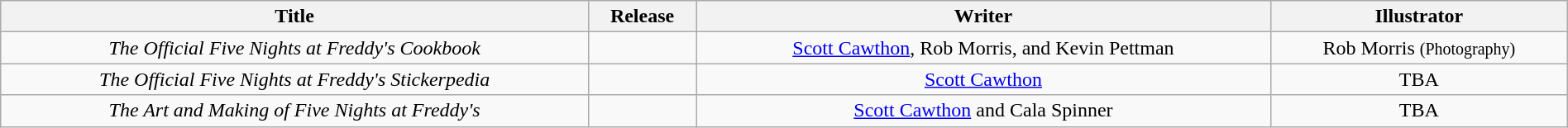<table class="wikitable plainrowheaders sortable" style="text-align:center" border="1" width="100%">
<tr>
<th scope="col">Title</th>
<th scope="col">Release</th>
<th scope="col">Writer</th>
<th scope="col">Illustrator</th>
</tr>
<tr>
<td><em>The Official Five Nights at Freddy's Cookbook</em></td>
<td></td>
<td><a href='#'>Scott Cawthon</a>, Rob Morris, and Kevin Pettman</td>
<td>Rob Morris <small>(Photography)</small></td>
</tr>
<tr>
<td><em>The Official Five Nights at Freddy's Stickerpedia</em></td>
<td></td>
<td><a href='#'>Scott Cawthon</a></td>
<td>TBA</td>
</tr>
<tr>
<td><em>The Art and Making of Five Nights at Freddy's</em></td>
<td></td>
<td><a href='#'>Scott Cawthon</a> and Cala Spinner</td>
<td>TBA</td>
</tr>
</table>
